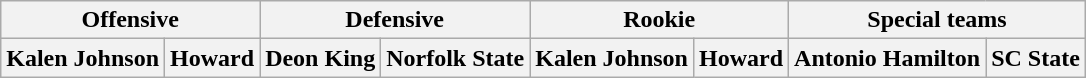<table class="wikitable" border="1">
<tr>
<th colspan="2">Offensive</th>
<th colspan="2">Defensive</th>
<th colspan="2">Rookie</th>
<th colspan="2">Special teams</th>
</tr>
<tr>
<th>Kalen Johnson</th>
<th>Howard</th>
<th>Deon King</th>
<th>Norfolk State</th>
<th>Kalen Johnson</th>
<th>Howard</th>
<th>Antonio Hamilton</th>
<th>SC State</th>
</tr>
</table>
